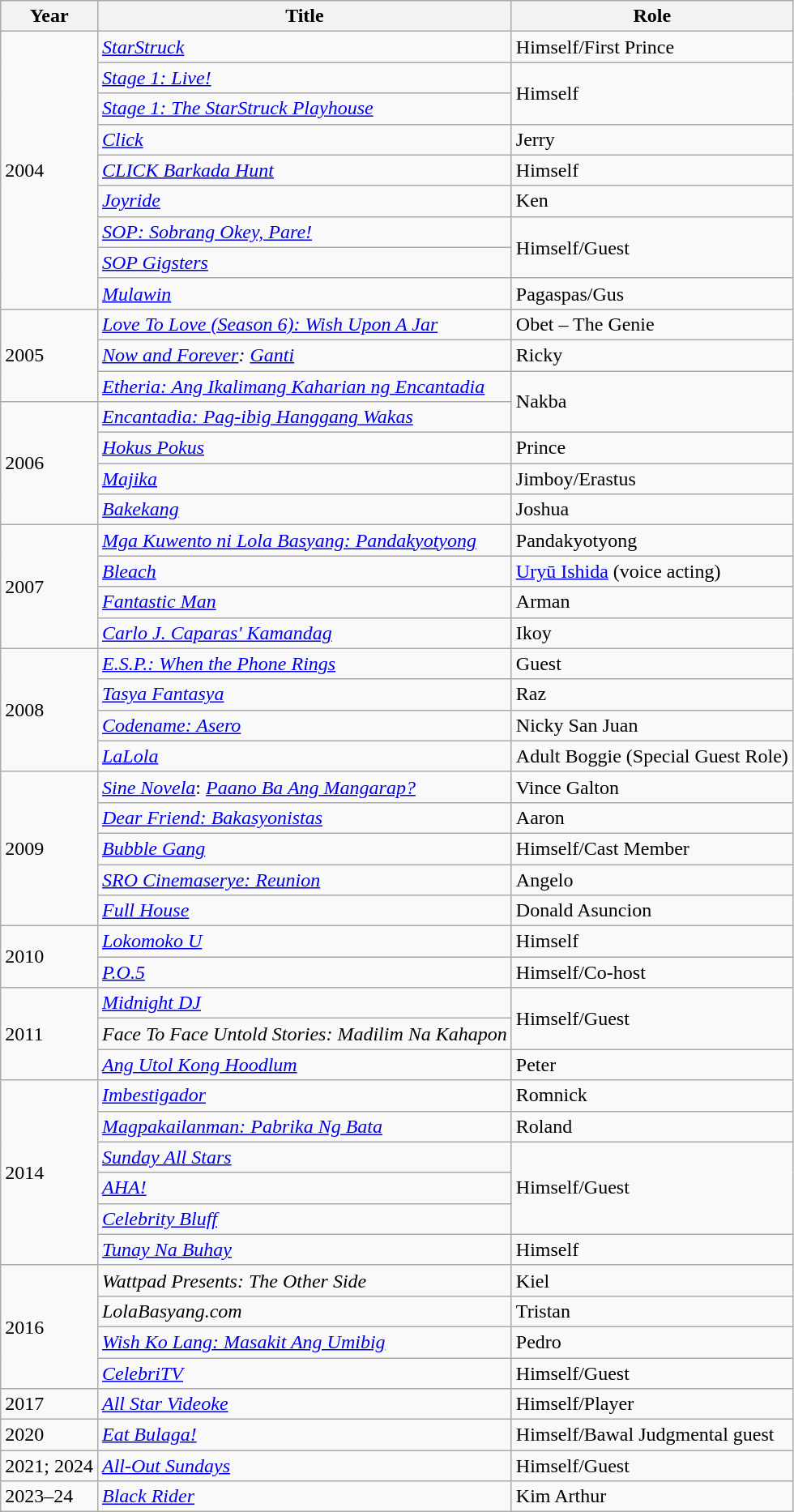<table class="wikitable sortable">
<tr>
<th>Year</th>
<th>Title</th>
<th>Role</th>
</tr>
<tr>
<td rowspan=9>2004</td>
<td><em><a href='#'>StarStruck</a></em></td>
<td>Himself/First Prince</td>
</tr>
<tr>
<td><em><a href='#'>Stage 1: Live!</a></em></td>
<td rowspan="2">Himself</td>
</tr>
<tr>
<td><em><a href='#'>Stage 1: The StarStruck Playhouse</a></em></td>
</tr>
<tr>
<td><em><a href='#'>Click</a></em></td>
<td>Jerry</td>
</tr>
<tr>
<td><em><a href='#'>CLICK Barkada Hunt</a></em></td>
<td>Himself</td>
</tr>
<tr>
<td><em><a href='#'>Joyride</a></em></td>
<td>Ken</td>
</tr>
<tr>
<td><em><a href='#'>SOP: Sobrang Okey, Pare!</a></em></td>
<td rowspan="2">Himself/Guest</td>
</tr>
<tr>
<td><em><a href='#'>SOP Gigsters</a></em></td>
</tr>
<tr>
<td><em><a href='#'>Mulawin</a></em></td>
<td>Pagaspas/Gus</td>
</tr>
<tr>
<td rowspan=3>2005</td>
<td><em><a href='#'>Love To Love (Season 6): Wish Upon A Jar</a></em></td>
<td>Obet – The Genie</td>
</tr>
<tr>
<td><em><a href='#'>Now and Forever</a>: <a href='#'>Ganti</a></em></td>
<td>Ricky</td>
</tr>
<tr>
<td><em><a href='#'>Etheria: Ang Ikalimang Kaharian ng Encantadia</a></em></td>
<td rowspan="2">Nakba</td>
</tr>
<tr>
<td rowspan="4">2006</td>
<td><em><a href='#'>Encantadia: Pag-ibig Hanggang Wakas</a></em></td>
</tr>
<tr>
<td><em><a href='#'>Hokus Pokus</a></em></td>
<td>Prince</td>
</tr>
<tr>
<td><em><a href='#'>Majika</a></em></td>
<td>Jimboy/Erastus</td>
</tr>
<tr>
<td><em><a href='#'>Bakekang</a></em></td>
<td>Joshua</td>
</tr>
<tr>
<td rowspan=4>2007</td>
<td><em><a href='#'>Mga Kuwento ni Lola Basyang: Pandakyotyong</a></em></td>
<td>Pandakyotyong</td>
</tr>
<tr>
<td><em><a href='#'>Bleach</a></em></td>
<td><a href='#'>Uryū Ishida</a> (voice acting)</td>
</tr>
<tr>
<td><em><a href='#'>Fantastic Man</a></em></td>
<td>Arman</td>
</tr>
<tr>
<td><em><a href='#'>Carlo J. Caparas' Kamandag</a></em></td>
<td>Ikoy</td>
</tr>
<tr>
<td rowspan=4>2008</td>
<td><em><a href='#'>E.S.P.: When the Phone Rings</a></em></td>
<td>Guest</td>
</tr>
<tr>
<td><em><a href='#'>Tasya Fantasya</a></em></td>
<td>Raz</td>
</tr>
<tr>
<td><em><a href='#'>Codename: Asero</a></em></td>
<td>Nicky San Juan</td>
</tr>
<tr>
<td><em><a href='#'>LaLola</a></em></td>
<td>Adult Boggie (Special Guest Role)</td>
</tr>
<tr>
<td rowspan=5>2009</td>
<td><em><a href='#'>Sine Novela</a></em>: <em><a href='#'>Paano Ba Ang Mangarap?</a></em></td>
<td>Vince Galton</td>
</tr>
<tr>
<td><em><a href='#'>Dear Friend: Bakasyonistas</a></em></td>
<td>Aaron</td>
</tr>
<tr>
<td><em><a href='#'>Bubble Gang</a></em></td>
<td>Himself/Cast Member</td>
</tr>
<tr>
<td><em><a href='#'>SRO Cinemaserye: Reunion</a></em></td>
<td>Angelo</td>
</tr>
<tr>
<td><em><a href='#'>Full House</a></em></td>
<td>Donald Asuncion</td>
</tr>
<tr>
<td rowspan=2>2010</td>
<td><em><a href='#'>Lokomoko U</a></em></td>
<td>Himself</td>
</tr>
<tr>
<td><em><a href='#'>P.O.5</a></em></td>
<td>Himself/Co-host</td>
</tr>
<tr>
<td rowspan=3>2011</td>
<td><em><a href='#'>Midnight DJ</a></em></td>
<td rowspan="2">Himself/Guest</td>
</tr>
<tr>
<td><em>Face To Face Untold Stories: Madilim Na Kahapon</em></td>
</tr>
<tr>
<td><em><a href='#'>Ang Utol Kong Hoodlum</a></em></td>
<td>Peter</td>
</tr>
<tr>
<td rowspan=6>2014</td>
<td><em><a href='#'>Imbestigador</a></em></td>
<td>Romnick</td>
</tr>
<tr>
<td><em><a href='#'>Magpakailanman: Pabrika Ng Bata</a></em></td>
<td>Roland</td>
</tr>
<tr>
<td><em><a href='#'>Sunday All Stars</a></em></td>
<td rowspan="3">Himself/Guest</td>
</tr>
<tr>
<td><em><a href='#'>AHA!</a></em></td>
</tr>
<tr>
<td><em><a href='#'>Celebrity Bluff</a></em></td>
</tr>
<tr>
<td><em><a href='#'>Tunay Na Buhay</a></em></td>
<td>Himself</td>
</tr>
<tr>
<td rowspan=4>2016</td>
<td><em>Wattpad Presents: The Other Side</em></td>
<td>Kiel</td>
</tr>
<tr>
<td><em>LolaBasyang.com</em></td>
<td>Tristan</td>
</tr>
<tr>
<td><em> <a href='#'>Wish Ko Lang: Masakit Ang Umibig</a></em></td>
<td>Pedro</td>
</tr>
<tr>
<td><em><a href='#'>CelebriTV</a></em></td>
<td>Himself/Guest</td>
</tr>
<tr>
<td>2017</td>
<td><em><a href='#'>All Star Videoke</a></em></td>
<td>Himself/Player</td>
</tr>
<tr>
<td>2020</td>
<td><em><a href='#'>Eat Bulaga!</a></em></td>
<td>Himself/Bawal Judgmental guest</td>
</tr>
<tr>
<td>2021; 2024</td>
<td><em><a href='#'>All-Out Sundays</a></em></td>
<td>Himself/Guest</td>
</tr>
<tr>
<td>2023–24</td>
<td><em><a href='#'>Black Rider</a></em></td>
<td>Kim Arthur</td>
</tr>
</table>
